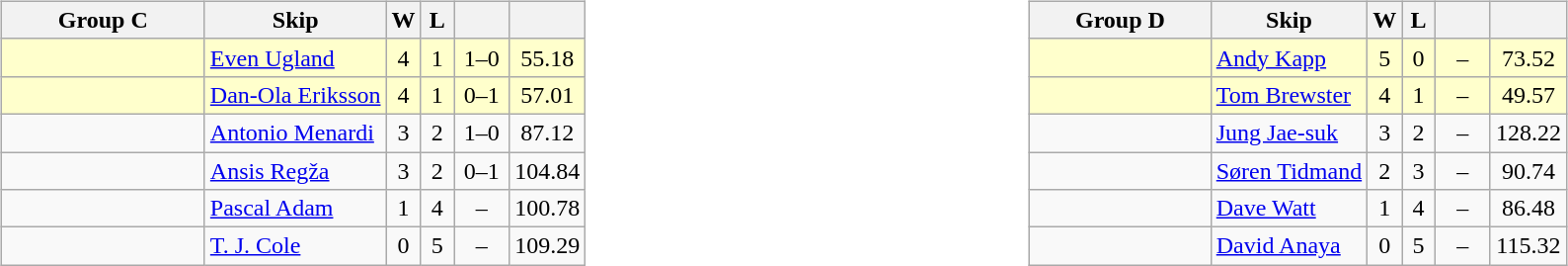<table>
<tr>
<td valign=top width=11%><br><table class="wikitable" style="text-align: center;">
<tr>
<th width=130>Group C</th>
<th>Skip</th>
<th width=15>W</th>
<th width=15>L</th>
<th width=30></th>
<th width=15></th>
</tr>
<tr bgcolor=#ffffcc>
<td style="text-align:left;"></td>
<td style="text-align:left;"><a href='#'>Even Ugland</a></td>
<td>4</td>
<td>1</td>
<td>1–0</td>
<td>55.18</td>
</tr>
<tr bgcolor=#ffffcc>
<td style="text-align:left;"></td>
<td style="text-align:left;"><a href='#'>Dan-Ola Eriksson</a></td>
<td>4</td>
<td>1</td>
<td>0–1</td>
<td>57.01</td>
</tr>
<tr>
<td style="text-align:left;"></td>
<td style="text-align:left;"><a href='#'>Antonio Menardi</a></td>
<td>3</td>
<td>2</td>
<td>1–0</td>
<td>87.12</td>
</tr>
<tr>
<td style="text-align:left;"></td>
<td style="text-align:left;"><a href='#'>Ansis Regža</a></td>
<td>3</td>
<td>2</td>
<td>0–1</td>
<td>104.84</td>
</tr>
<tr>
<td style="text-align:left;"></td>
<td style="text-align:left;"><a href='#'>Pascal Adam</a></td>
<td>1</td>
<td>4</td>
<td>–</td>
<td>100.78</td>
</tr>
<tr>
<td style="text-align:left;"></td>
<td style="text-align:left;"><a href='#'>T. J. Cole</a></td>
<td>0</td>
<td>5</td>
<td>–</td>
<td>109.29</td>
</tr>
</table>
</td>
<td valign=top width=8%><br><table class="wikitable" style="text-align: center;">
<tr>
<th width=115>Group D</th>
<th>Skip</th>
<th width=15>W</th>
<th width=15>L</th>
<th width=30></th>
<th width=15></th>
</tr>
<tr bgcolor=#ffffcc>
<td style="text-align:left;"></td>
<td style="text-align:left;"><a href='#'>Andy Kapp</a></td>
<td>5</td>
<td>0</td>
<td>–</td>
<td>73.52</td>
</tr>
<tr bgcolor=#ffffcc>
<td style="text-align:left;"></td>
<td style="text-align:left;"><a href='#'>Tom Brewster</a></td>
<td>4</td>
<td>1</td>
<td>–</td>
<td>49.57</td>
</tr>
<tr>
<td style="text-align:left;"></td>
<td style="text-align:left;"><a href='#'>Jung Jae-suk</a></td>
<td>3</td>
<td>2</td>
<td>–</td>
<td>128.22</td>
</tr>
<tr>
<td style="text-align:left;"></td>
<td style="text-align:left;"><a href='#'>Søren Tidmand</a></td>
<td>2</td>
<td>3</td>
<td>–</td>
<td>90.74</td>
</tr>
<tr>
<td style="text-align:left;"></td>
<td style="text-align:left;"><a href='#'>Dave Watt</a></td>
<td>1</td>
<td>4</td>
<td>–</td>
<td>86.48</td>
</tr>
<tr>
<td style="text-align:left;"></td>
<td style="text-align:left;"><a href='#'>David Anaya</a></td>
<td>0</td>
<td>5</td>
<td>–</td>
<td>115.32</td>
</tr>
</table>
</td>
</tr>
</table>
